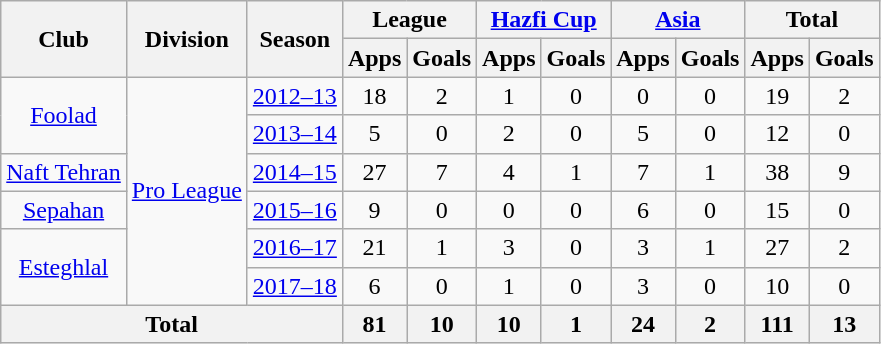<table class="wikitable" style="text-align: center;">
<tr>
<th rowspan="2">Club</th>
<th rowspan="2">Division</th>
<th rowspan="2">Season</th>
<th colspan="2">League</th>
<th colspan="2"><a href='#'>Hazfi Cup</a></th>
<th colspan="2"><a href='#'>Asia</a></th>
<th colspan="2">Total</th>
</tr>
<tr>
<th>Apps</th>
<th>Goals</th>
<th>Apps</th>
<th>Goals</th>
<th>Apps</th>
<th>Goals</th>
<th>Apps</th>
<th>Goals</th>
</tr>
<tr>
<td rowspan="2"><a href='#'>Foolad</a></td>
<td rowspan="6"><a href='#'>Pro League</a></td>
<td><a href='#'>2012–13</a></td>
<td>18</td>
<td>2</td>
<td>1</td>
<td>0</td>
<td>0</td>
<td>0</td>
<td>19</td>
<td>2</td>
</tr>
<tr>
<td><a href='#'>2013–14</a></td>
<td>5</td>
<td>0</td>
<td>2</td>
<td>0</td>
<td>5</td>
<td>0</td>
<td>12</td>
<td>0</td>
</tr>
<tr>
<td><a href='#'>Naft Tehran</a></td>
<td><a href='#'>2014–15</a></td>
<td>27</td>
<td>7</td>
<td>4</td>
<td>1</td>
<td>7</td>
<td>1</td>
<td>38</td>
<td>9</td>
</tr>
<tr>
<td><a href='#'>Sepahan</a></td>
<td><a href='#'>2015–16</a></td>
<td>9</td>
<td>0</td>
<td>0</td>
<td>0</td>
<td>6</td>
<td>0</td>
<td>15</td>
<td>0</td>
</tr>
<tr>
<td rowspan="2"><a href='#'>Esteghlal</a></td>
<td><a href='#'>2016–17</a></td>
<td>21</td>
<td>1</td>
<td>3</td>
<td>0</td>
<td>3</td>
<td>1</td>
<td>27</td>
<td>2</td>
</tr>
<tr>
<td><a href='#'>2017–18</a></td>
<td>6</td>
<td>0</td>
<td>1</td>
<td>0</td>
<td>3</td>
<td>0</td>
<td>10</td>
<td>0</td>
</tr>
<tr>
<th colspan="3">Total</th>
<th>81</th>
<th>10</th>
<th>10</th>
<th>1</th>
<th>24</th>
<th>2</th>
<th>111</th>
<th>13</th>
</tr>
</table>
